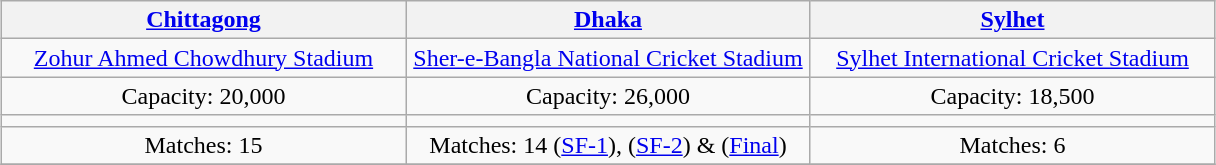<table class="wikitable" style="text-align:center;margin:auto">
<tr>
<th style="width:33%;"><a href='#'>Chittagong</a></th>
<th style="width:33%;"><a href='#'>Dhaka</a></th>
<th style="width:33%;"><a href='#'>Sylhet</a></th>
</tr>
<tr>
<td><a href='#'>Zohur Ahmed Chowdhury Stadium</a></td>
<td><a href='#'>Sher-e-Bangla National Cricket Stadium</a></td>
<td><a href='#'>Sylhet International Cricket Stadium</a></td>
</tr>
<tr>
<td>Capacity: 20,000</td>
<td>Capacity: 26,000</td>
<td>Capacity: 18,500</td>
</tr>
<tr>
<td></td>
<td></td>
<td></td>
</tr>
<tr>
<td>Matches: 15</td>
<td>Matches: 14 (<a href='#'>SF-1</a>), (<a href='#'>SF-2</a>) & (<a href='#'>Final</a>)</td>
<td>Matches: 6</td>
</tr>
<tr>
</tr>
</table>
